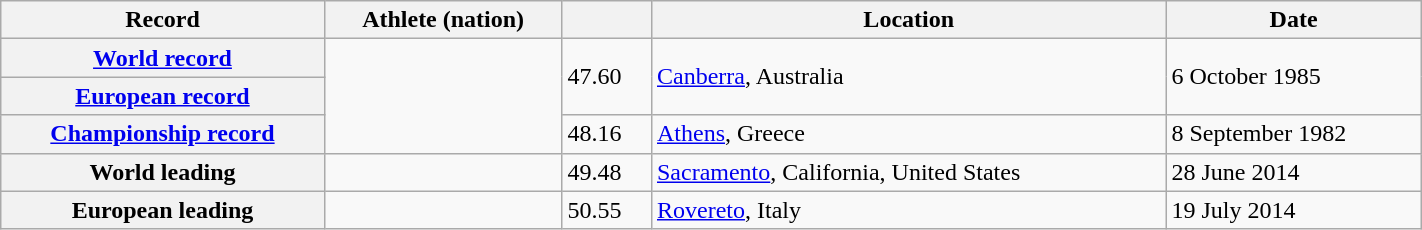<table class="wikitable" width=75%>
<tr>
<th scope="col">Record</th>
<th scope="col">Athlete (nation)</th>
<th scope="col"></th>
<th scope="col">Location</th>
<th scope="col">Date</th>
</tr>
<tr>
<th scope="row"><a href='#'>World record</a></th>
<td rowspan="3"></td>
<td rowspan="2">47.60</td>
<td rowspan="2"><a href='#'>Canberra</a>, Australia</td>
<td rowspan="2">6 October 1985</td>
</tr>
<tr>
<th scope="row"><a href='#'>European record</a></th>
</tr>
<tr>
<th scope="row"><a href='#'>Championship record</a></th>
<td>48.16</td>
<td><a href='#'>Athens</a>, Greece</td>
<td>8 September 1982</td>
</tr>
<tr>
<th scope="row">World leading</th>
<td></td>
<td>49.48</td>
<td><a href='#'>Sacramento</a>, California, United States</td>
<td>28 June 2014</td>
</tr>
<tr>
<th scope="row">European leading</th>
<td></td>
<td>50.55</td>
<td><a href='#'>Rovereto</a>, Italy</td>
<td>19 July 2014</td>
</tr>
</table>
